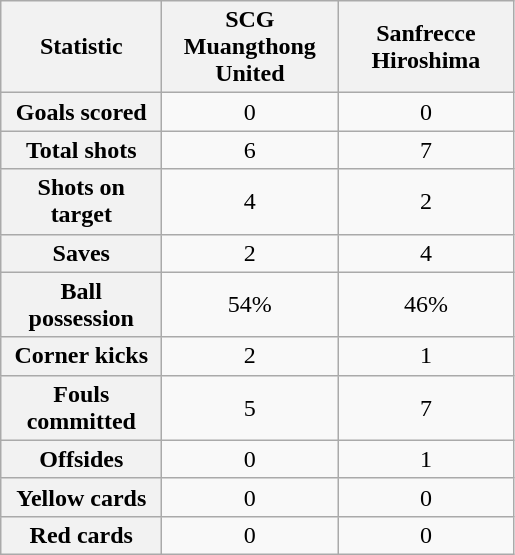<table class="wikitable plainrowheaders" style="text-align:center">
<tr>
<th scope="col" style="width:100px">Statistic</th>
<th scope="col" style="width:110px">SCG Muangthong United</th>
<th scope="col" style="width:110px">Sanfrecce Hiroshima</th>
</tr>
<tr>
<th scope=row>Goals scored</th>
<td>0</td>
<td>0</td>
</tr>
<tr>
<th scope=row>Total shots</th>
<td>6</td>
<td>7</td>
</tr>
<tr>
<th scope=row>Shots on target</th>
<td>4</td>
<td>2</td>
</tr>
<tr>
<th scope=row>Saves</th>
<td>2</td>
<td>4</td>
</tr>
<tr>
<th scope=row>Ball possession</th>
<td>54%</td>
<td>46%</td>
</tr>
<tr>
<th scope=row>Corner kicks</th>
<td>2</td>
<td>1</td>
</tr>
<tr>
<th scope=row>Fouls committed</th>
<td>5</td>
<td>7</td>
</tr>
<tr>
<th scope=row>Offsides</th>
<td>0</td>
<td>1</td>
</tr>
<tr>
<th scope=row>Yellow cards</th>
<td>0</td>
<td>0</td>
</tr>
<tr>
<th scope=row>Red cards</th>
<td>0</td>
<td>0</td>
</tr>
</table>
